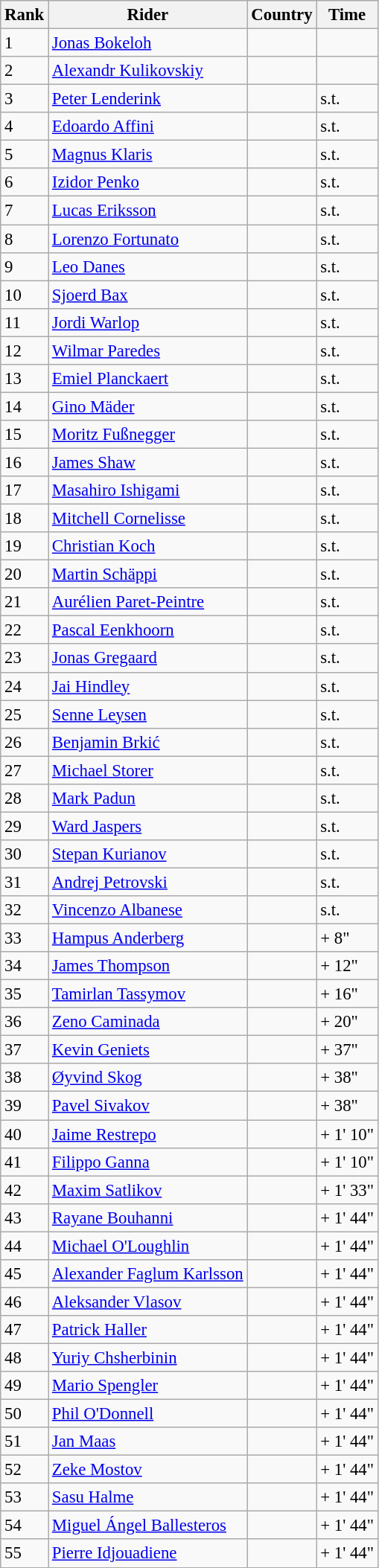<table class="wikitable" style="font-size:95%; text-align:left;">
<tr>
<th>Rank</th>
<th>Rider</th>
<th>Country</th>
<th>Time</th>
</tr>
<tr>
<td>1</td>
<td><a href='#'>Jonas Bokeloh</a></td>
<td></td>
<td></td>
</tr>
<tr>
<td>2</td>
<td><a href='#'>Alexandr Kulikovskiy</a></td>
<td></td>
<td></td>
</tr>
<tr>
<td>3</td>
<td><a href='#'>Peter Lenderink</a></td>
<td></td>
<td>s.t.</td>
</tr>
<tr>
<td>4</td>
<td><a href='#'>Edoardo Affini</a></td>
<td></td>
<td>s.t.</td>
</tr>
<tr>
<td>5</td>
<td><a href='#'>Magnus Klaris</a></td>
<td></td>
<td>s.t.</td>
</tr>
<tr>
<td>6</td>
<td><a href='#'>Izidor Penko</a></td>
<td></td>
<td>s.t.</td>
</tr>
<tr>
<td>7</td>
<td><a href='#'>Lucas Eriksson</a></td>
<td></td>
<td>s.t.</td>
</tr>
<tr>
<td>8</td>
<td><a href='#'>Lorenzo Fortunato</a></td>
<td></td>
<td>s.t.</td>
</tr>
<tr>
<td>9</td>
<td><a href='#'>Leo Danes</a></td>
<td></td>
<td>s.t.</td>
</tr>
<tr>
<td>10</td>
<td><a href='#'>Sjoerd Bax</a></td>
<td></td>
<td>s.t.</td>
</tr>
<tr>
<td>11</td>
<td><a href='#'>Jordi Warlop</a></td>
<td></td>
<td>s.t.</td>
</tr>
<tr>
<td>12</td>
<td><a href='#'>Wilmar Paredes</a></td>
<td></td>
<td>s.t.</td>
</tr>
<tr>
<td>13</td>
<td><a href='#'>Emiel Planckaert</a></td>
<td></td>
<td>s.t.</td>
</tr>
<tr>
<td>14</td>
<td><a href='#'>Gino Mäder</a></td>
<td></td>
<td>s.t.</td>
</tr>
<tr>
<td>15</td>
<td><a href='#'>Moritz Fußnegger</a></td>
<td></td>
<td>s.t.</td>
</tr>
<tr>
<td>16</td>
<td><a href='#'>James Shaw</a></td>
<td></td>
<td>s.t.</td>
</tr>
<tr>
<td>17</td>
<td><a href='#'>Masahiro Ishigami</a></td>
<td></td>
<td>s.t.</td>
</tr>
<tr>
<td>18</td>
<td><a href='#'>Mitchell Cornelisse</a></td>
<td></td>
<td>s.t.</td>
</tr>
<tr>
<td>19</td>
<td><a href='#'>Christian Koch</a></td>
<td></td>
<td>s.t.</td>
</tr>
<tr>
<td>20</td>
<td><a href='#'>Martin Schäppi</a></td>
<td></td>
<td>s.t.</td>
</tr>
<tr>
<td>21</td>
<td><a href='#'>Aurélien Paret-Peintre</a></td>
<td></td>
<td>s.t.</td>
</tr>
<tr>
<td>22</td>
<td><a href='#'>Pascal Eenkhoorn</a></td>
<td></td>
<td>s.t.</td>
</tr>
<tr>
<td>23</td>
<td><a href='#'>Jonas Gregaard</a></td>
<td></td>
<td>s.t.</td>
</tr>
<tr>
<td>24</td>
<td><a href='#'>Jai Hindley</a></td>
<td></td>
<td>s.t.</td>
</tr>
<tr>
<td>25</td>
<td><a href='#'>Senne Leysen</a></td>
<td></td>
<td>s.t.</td>
</tr>
<tr>
<td>26</td>
<td><a href='#'>Benjamin Brkić</a></td>
<td></td>
<td>s.t.</td>
</tr>
<tr>
<td>27</td>
<td><a href='#'>Michael Storer</a></td>
<td></td>
<td>s.t.</td>
</tr>
<tr>
<td>28</td>
<td><a href='#'>Mark Padun</a></td>
<td></td>
<td>s.t.</td>
</tr>
<tr>
<td>29</td>
<td><a href='#'>Ward Jaspers</a></td>
<td></td>
<td>s.t.</td>
</tr>
<tr>
<td>30</td>
<td><a href='#'>Stepan Kurianov</a></td>
<td></td>
<td>s.t.</td>
</tr>
<tr>
<td>31</td>
<td><a href='#'>Andrej Petrovski</a></td>
<td></td>
<td>s.t.</td>
</tr>
<tr>
<td>32</td>
<td><a href='#'>Vincenzo Albanese</a></td>
<td></td>
<td>s.t.</td>
</tr>
<tr>
<td>33</td>
<td><a href='#'>Hampus Anderberg</a></td>
<td></td>
<td>+ 8"</td>
</tr>
<tr>
<td>34</td>
<td><a href='#'>James Thompson</a></td>
<td></td>
<td>+ 12"</td>
</tr>
<tr>
<td>35</td>
<td><a href='#'>Tamirlan Tassymov</a></td>
<td></td>
<td>+ 16"</td>
</tr>
<tr>
<td>36</td>
<td><a href='#'>Zeno Caminada</a></td>
<td></td>
<td>+ 20"</td>
</tr>
<tr>
<td>37</td>
<td><a href='#'>Kevin Geniets</a></td>
<td></td>
<td>+ 37"</td>
</tr>
<tr>
<td>38</td>
<td><a href='#'>Øyvind Skog</a></td>
<td></td>
<td>+ 38"</td>
</tr>
<tr>
<td>39</td>
<td><a href='#'>Pavel Sivakov</a></td>
<td></td>
<td>+ 38"</td>
</tr>
<tr>
<td>40</td>
<td><a href='#'>Jaime Restrepo</a></td>
<td></td>
<td>+ 1' 10"</td>
</tr>
<tr>
<td>41</td>
<td><a href='#'>Filippo Ganna</a></td>
<td></td>
<td>+ 1' 10"</td>
</tr>
<tr>
<td>42</td>
<td><a href='#'>Maxim Satlikov</a></td>
<td></td>
<td>+ 1' 33"</td>
</tr>
<tr>
<td>43</td>
<td><a href='#'>Rayane Bouhanni</a></td>
<td></td>
<td>+ 1' 44"</td>
</tr>
<tr>
<td>44</td>
<td><a href='#'>Michael O'Loughlin</a></td>
<td></td>
<td>+ 1' 44"</td>
</tr>
<tr>
<td>45</td>
<td><a href='#'>Alexander Faglum Karlsson</a></td>
<td></td>
<td>+ 1' 44"</td>
</tr>
<tr>
<td>46</td>
<td><a href='#'>Aleksander Vlasov</a></td>
<td></td>
<td>+ 1' 44"</td>
</tr>
<tr>
<td>47</td>
<td><a href='#'>Patrick Haller</a></td>
<td></td>
<td>+ 1' 44"</td>
</tr>
<tr>
<td>48</td>
<td><a href='#'>Yuriy Chsherbinin</a></td>
<td></td>
<td>+ 1' 44"</td>
</tr>
<tr>
<td>49</td>
<td><a href='#'>Mario Spengler</a></td>
<td></td>
<td>+ 1' 44"</td>
</tr>
<tr>
<td>50</td>
<td><a href='#'>Phil O'Donnell</a></td>
<td></td>
<td>+ 1' 44"</td>
</tr>
<tr>
<td>51</td>
<td><a href='#'>Jan Maas</a></td>
<td></td>
<td>+ 1' 44"</td>
</tr>
<tr>
<td>52</td>
<td><a href='#'>Zeke Mostov</a></td>
<td></td>
<td>+ 1' 44"</td>
</tr>
<tr>
<td>53</td>
<td><a href='#'>Sasu Halme</a></td>
<td></td>
<td>+ 1' 44"</td>
</tr>
<tr>
<td>54</td>
<td><a href='#'>Miguel Ángel Ballesteros</a></td>
<td></td>
<td>+ 1' 44"</td>
</tr>
<tr>
<td>55</td>
<td><a href='#'>Pierre Idjouadiene</a></td>
<td></td>
<td>+ 1' 44"</td>
</tr>
</table>
